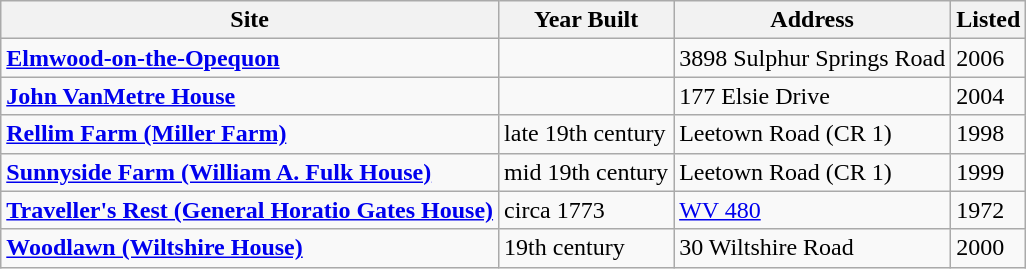<table class = "wikitable">
<tr>
<th>Site</th>
<th>Year Built</th>
<th>Address</th>
<th>Listed</th>
</tr>
<tr>
<td align="left"><strong><a href='#'>Elmwood-on-the-Opequon</a></strong></td>
<td align="left"></td>
<td align="left">3898 Sulphur Springs Road</td>
<td align="left">2006</td>
</tr>
<tr>
<td align="left"><strong><a href='#'>John VanMetre House</a></strong></td>
<td align="left"></td>
<td align="left">177 Elsie Drive</td>
<td align="left">2004</td>
</tr>
<tr>
<td align="left"><strong><a href='#'>Rellim Farm (Miller Farm)</a></strong></td>
<td align="left">late 19th century</td>
<td align="left">Leetown Road (CR 1)</td>
<td align="left">1998</td>
</tr>
<tr>
<td align="left"><strong><a href='#'>Sunnyside Farm (William A. Fulk House)</a></strong></td>
<td align="left">mid 19th century</td>
<td align="left">Leetown Road (CR 1)</td>
<td align="left">1999</td>
</tr>
<tr>
<td align="left"><strong><a href='#'>Traveller's Rest (General Horatio Gates House)</a></strong></td>
<td align="left">circa 1773</td>
<td align="left"><a href='#'>WV 480</a></td>
<td align="left">1972</td>
</tr>
<tr>
<td align="left"><strong><a href='#'>Woodlawn (Wiltshire House)</a></strong></td>
<td align="left">19th century</td>
<td align="left">30 Wiltshire Road</td>
<td align="left">2000</td>
</tr>
</table>
